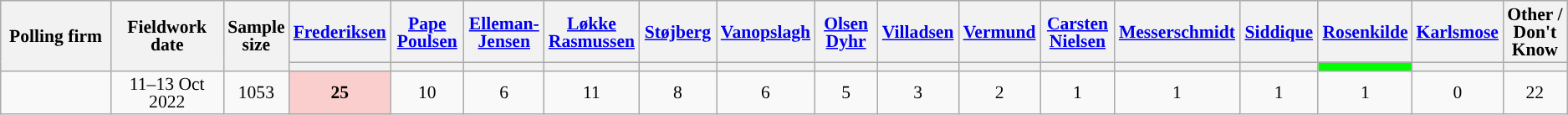<table class="wikitable sortable mw-datatable" style="text-align:center;font-size:90%;line-height:14px;">
<tr style="height:40px;">
<th rowspan="2" style="width:160px;">Polling firm</th>
<th rowspan="2" style="width:125px;">Fieldwork date</th>
<th rowspan="2" style="width:35px;">Sample<br>size</th>
<th class="unsortable" style="width:60px;"><a href='#'>Frederiksen</a><br></th>
<th class="unsortable" style="width:60px;"><a href='#'>Pape Poulsen</a><br></th>
<th class="unsortable" style="width:60px;"><a href='#'>Elleman-Jensen</a><br></th>
<th class="unsortable" style="width:60px;"><a href='#'>Løkke Rasmussen</a><br></th>
<th class="unsortable" style="width:60px;"><a href='#'>Støjberg</a><br></th>
<th class="unsortable" style="width:60px;"><a href='#'>Vanopslagh</a><br></th>
<th class="unsortable" style="width:60px;"><a href='#'>Olsen Dyhr</a><br></th>
<th class="unsortable" style="width:60px;"><a href='#'>Villadsen</a><br></th>
<th class="unsortable" style="width:60px;"><a href='#'>Vermund</a><br></th>
<th class="unsortable" style="width:60px;"><a href='#'>Carsten Nielsen</a><br></th>
<th class="unsortable" style="width:60px;"><a href='#'>Messerschmidt</a><br></th>
<th class="unsortable" style="width:60px;"><a href='#'>Siddique</a><br></th>
<th class="unsortable" style="width:60px;"><a href='#'>Rosenkilde</a><br></th>
<th class="unsortable" style="width:60px;"><a href='#'>Karlsmose</a><br></th>
<th class="unsortable" style="width:60px;">Other / Don't Know</th>
</tr>
<tr>
<th style="color:inherit;background:"></th>
<th style="color:inherit;background:"></th>
<th style="color:inherit;background:"></th>
<th style="color:inherit;background:"></th>
<th style="color:inherit;background:"></th>
<th style="color:inherit;background:"></th>
<th style="color:inherit;background:"></th>
<th style="color:inherit;background:"></th>
<th style="color:inherit;background:"></th>
<th style="color:inherit;background:"></th>
<th style="color:inherit;background:"></th>
<th style="color:inherit;background:"></th>
<th style="color:inherit;background:#00FF00;"></th>
<th style="color:inherit;background:"></th>
<th style="color:inherit;background:"></th>
</tr>
<tr>
<td></td>
<td>11–13 Oct 2022</td>
<td>1053</td>
<td style="background:#FACECD;" 24><strong>25</strong></td>
<td>10</td>
<td>6</td>
<td>11</td>
<td>8</td>
<td>6</td>
<td>5</td>
<td>3</td>
<td>2</td>
<td>1</td>
<td>1</td>
<td>1</td>
<td>1</td>
<td>0</td>
<td>22</td>
</tr>
</table>
